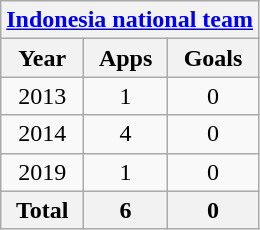<table class="wikitable" style="text-align:center">
<tr>
<th colspan=3><a href='#'>Indonesia national team</a></th>
</tr>
<tr>
<th>Year</th>
<th>Apps</th>
<th>Goals</th>
</tr>
<tr>
<td>2013</td>
<td>1</td>
<td>0</td>
</tr>
<tr>
<td>2014</td>
<td>4</td>
<td>0</td>
</tr>
<tr>
<td>2019</td>
<td>1</td>
<td>0</td>
</tr>
<tr>
<th>Total</th>
<th>6</th>
<th>0</th>
</tr>
</table>
